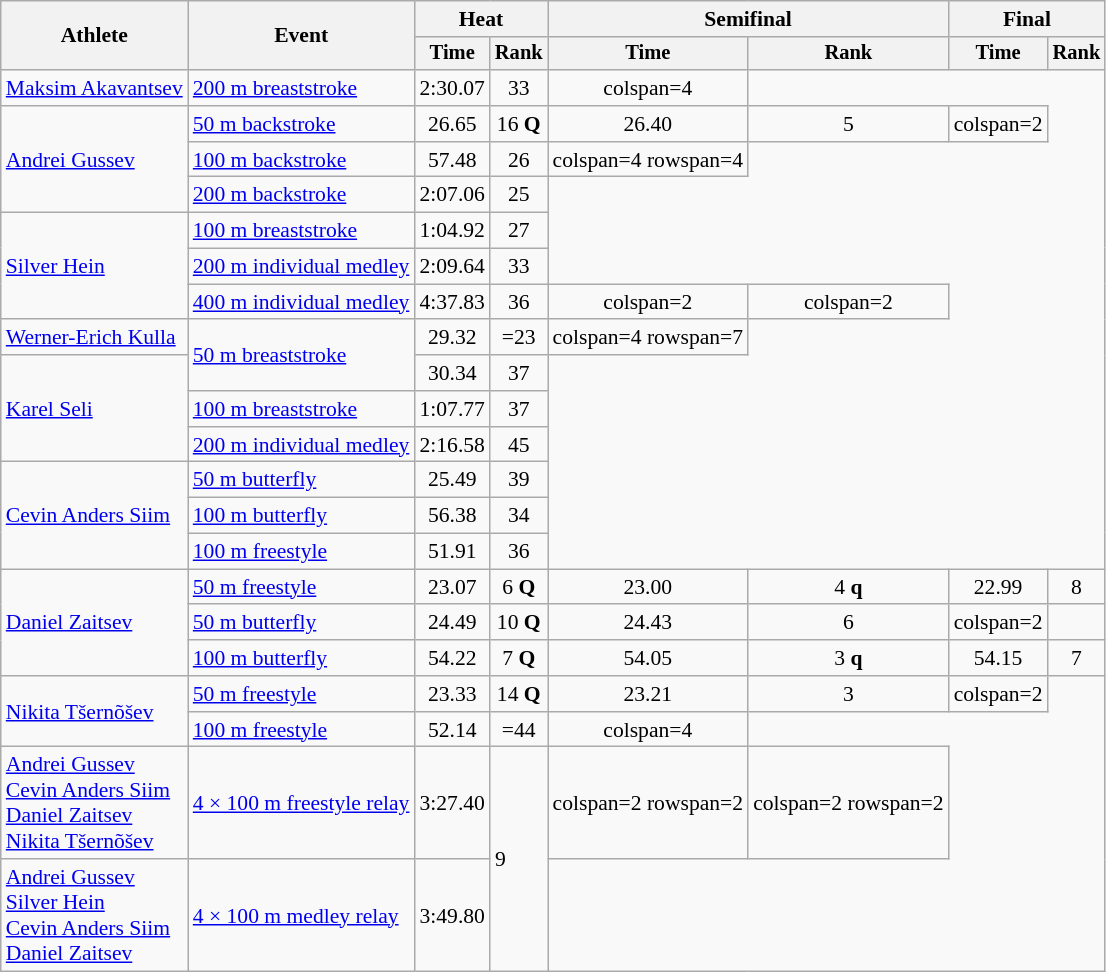<table class="wikitable" style="font-size:90%">
<tr>
<th rowspan=2>Athlete</th>
<th rowspan=2>Event</th>
<th colspan=2>Heat</th>
<th colspan=2>Semifinal</th>
<th colspan=2>Final</th>
</tr>
<tr style="font-size:95%">
<th>Time</th>
<th>Rank</th>
<th>Time</th>
<th>Rank</th>
<th>Time</th>
<th>Rank</th>
</tr>
<tr align=center>
<td align=left><a href='#'>Maksim Akavantsev</a></td>
<td align=left><a href='#'>200 m breaststroke</a></td>
<td>2:30.07</td>
<td>33</td>
<td>colspan=4 </td>
</tr>
<tr align=center>
<td rowspan=3 align=left><a href='#'>Andrei Gussev</a></td>
<td align=left><a href='#'>50 m backstroke</a></td>
<td>26.65</td>
<td>16 <strong>Q</strong></td>
<td>26.40</td>
<td>5</td>
<td>colspan=2 </td>
</tr>
<tr align=center>
<td align=left><a href='#'>100 m backstroke</a></td>
<td>57.48</td>
<td>26</td>
<td>colspan=4 rowspan=4 </td>
</tr>
<tr align=center>
<td align=left><a href='#'>200 m backstroke</a></td>
<td>2:07.06</td>
<td>25</td>
</tr>
<tr align=center>
<td rowspan=3 align=left><a href='#'>Silver Hein</a></td>
<td align=left><a href='#'>100 m breaststroke</a></td>
<td>1:04.92</td>
<td>27</td>
</tr>
<tr align=center>
<td align=left><a href='#'>200 m individual medley</a></td>
<td>2:09.64</td>
<td>33</td>
</tr>
<tr align=center>
<td align=left><a href='#'>400 m individual medley</a></td>
<td>4:37.83</td>
<td>36</td>
<td>colspan=2 </td>
<td>colspan=2 </td>
</tr>
<tr align=center>
<td align=left><a href='#'>Werner-Erich Kulla</a></td>
<td align=left rowspan=2><a href='#'>50 m breaststroke</a></td>
<td>29.32</td>
<td>=23</td>
<td>colspan=4 rowspan=7 </td>
</tr>
<tr align=center>
<td rowspan=3 align=left><a href='#'>Karel Seli</a></td>
<td>30.34</td>
<td>37</td>
</tr>
<tr align=center>
<td align=left><a href='#'>100 m breaststroke</a></td>
<td>1:07.77</td>
<td>37</td>
</tr>
<tr align=center>
<td align=left><a href='#'>200 m individual medley</a></td>
<td>2:16.58</td>
<td>45</td>
</tr>
<tr align=center>
<td rowspan=3 align=left><a href='#'>Cevin Anders Siim</a></td>
<td align=left><a href='#'>50 m butterfly</a></td>
<td>25.49</td>
<td>39</td>
</tr>
<tr align=center>
<td align=left><a href='#'>100 m butterfly</a></td>
<td>56.38</td>
<td>34</td>
</tr>
<tr align=center>
<td align=left><a href='#'>100 m freestyle</a></td>
<td>51.91</td>
<td>36</td>
</tr>
<tr align=center>
<td rowspan=3 align=left><a href='#'>Daniel Zaitsev</a></td>
<td align=left><a href='#'>50 m freestyle</a></td>
<td>23.07</td>
<td>6 <strong>Q</strong></td>
<td>23.00</td>
<td>4 <strong>q</strong></td>
<td>22.99</td>
<td>8</td>
</tr>
<tr align=center>
<td align=left><a href='#'>50 m butterfly</a></td>
<td>24.49</td>
<td>10 <strong>Q</strong></td>
<td>24.43</td>
<td>6</td>
<td>colspan=2 </td>
</tr>
<tr align=center>
<td align=left><a href='#'>100 m butterfly</a></td>
<td>54.22</td>
<td>7 <strong>Q</strong></td>
<td>54.05</td>
<td>3 <strong>q</strong></td>
<td>54.15</td>
<td>7</td>
</tr>
<tr align=center>
<td rowspan=2 align=left><a href='#'>Nikita Tšernõšev</a></td>
<td align=left><a href='#'>50 m freestyle</a></td>
<td>23.33</td>
<td>14 <strong>Q</strong></td>
<td>23.21</td>
<td>3</td>
<td>colspan=2 </td>
</tr>
<tr align=center>
<td align=left><a href='#'>100 m freestyle</a></td>
<td>52.14</td>
<td>=44</td>
<td>colspan=4 </td>
</tr>
<tr>
<td align=left><a href='#'>Andrei Gussev</a><br><a href='#'>Cevin Anders Siim</a><br><a href='#'>Daniel Zaitsev</a><br><a href='#'>Nikita Tšernõšev</a></td>
<td align=left><a href='#'>4 × 100 m freestyle relay</a></td>
<td>3:27.40</td>
<td rowspan=2>9</td>
<td>colspan=2 rowspan=2 </td>
<td>colspan=2 rowspan=2 </td>
</tr>
<tr>
<td align=left><a href='#'>Andrei Gussev</a><br><a href='#'>Silver Hein</a><br><a href='#'>Cevin Anders Siim</a><br><a href='#'>Daniel Zaitsev</a></td>
<td align=left><a href='#'>4 × 100 m medley relay</a></td>
<td>3:49.80</td>
</tr>
</table>
